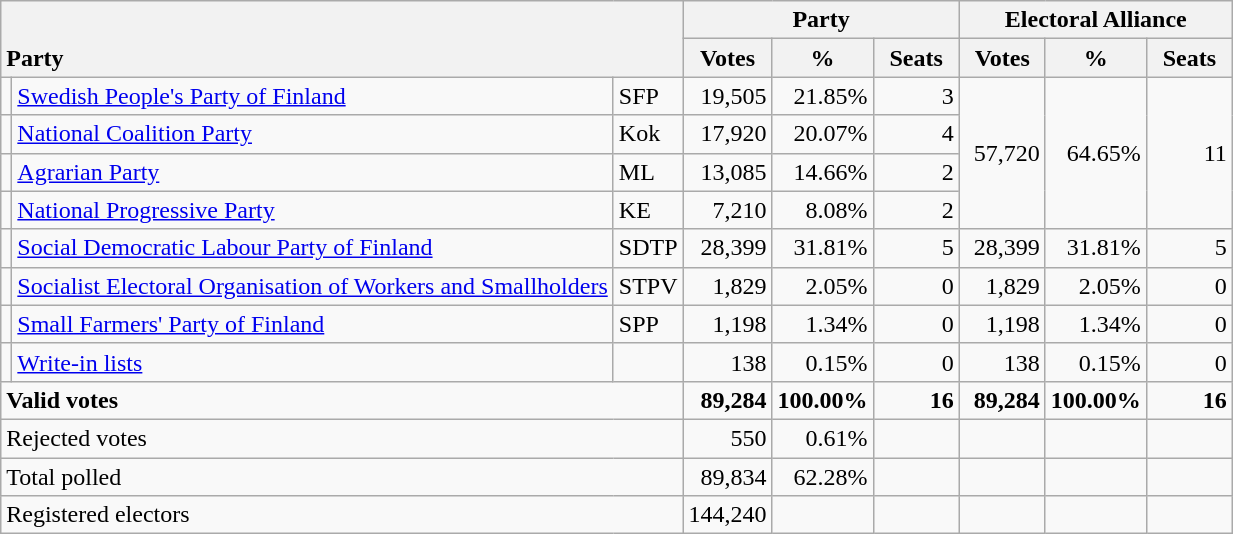<table class="wikitable" border="1" style="text-align:right;">
<tr>
<th style="text-align:left;" valign=bottom rowspan=2 colspan=3>Party</th>
<th colspan=3>Party</th>
<th colspan=3>Electoral Alliance</th>
</tr>
<tr>
<th align=center valign=bottom width="50">Votes</th>
<th align=center valign=bottom width="50">%</th>
<th align=center valign=bottom width="50">Seats</th>
<th align=center valign=bottom width="50">Votes</th>
<th align=center valign=bottom width="50">%</th>
<th align=center valign=bottom width="50">Seats</th>
</tr>
<tr>
<td></td>
<td align=left><a href='#'>Swedish People's Party of Finland</a></td>
<td align=left>SFP</td>
<td>19,505</td>
<td>21.85%</td>
<td>3</td>
<td rowspan=4>57,720</td>
<td rowspan=4>64.65%</td>
<td rowspan=4>11</td>
</tr>
<tr>
<td></td>
<td align=left><a href='#'>National Coalition Party</a></td>
<td align=left>Kok</td>
<td>17,920</td>
<td>20.07%</td>
<td>4</td>
</tr>
<tr>
<td></td>
<td align=left><a href='#'>Agrarian Party</a></td>
<td align=left>ML</td>
<td>13,085</td>
<td>14.66%</td>
<td>2</td>
</tr>
<tr>
<td></td>
<td align=left><a href='#'>National Progressive Party</a></td>
<td align=left>KE</td>
<td>7,210</td>
<td>8.08%</td>
<td>2</td>
</tr>
<tr>
<td></td>
<td align=left style="white-space: nowrap;"><a href='#'>Social Democratic Labour Party of Finland</a></td>
<td align=left>SDTP</td>
<td>28,399</td>
<td>31.81%</td>
<td>5</td>
<td>28,399</td>
<td>31.81%</td>
<td>5</td>
</tr>
<tr>
<td></td>
<td align=left><a href='#'>Socialist Electoral Organisation of Workers and Smallholders</a></td>
<td align=left>STPV</td>
<td>1,829</td>
<td>2.05%</td>
<td>0</td>
<td>1,829</td>
<td>2.05%</td>
<td>0</td>
</tr>
<tr>
<td></td>
<td align=left><a href='#'>Small Farmers' Party of Finland</a></td>
<td align=left>SPP</td>
<td>1,198</td>
<td>1.34%</td>
<td>0</td>
<td>1,198</td>
<td>1.34%</td>
<td>0</td>
</tr>
<tr>
<td></td>
<td align=left><a href='#'>Write-in lists</a></td>
<td align=left></td>
<td>138</td>
<td>0.15%</td>
<td>0</td>
<td>138</td>
<td>0.15%</td>
<td>0</td>
</tr>
<tr style="font-weight:bold">
<td align=left colspan=3>Valid votes</td>
<td>89,284</td>
<td>100.00%</td>
<td>16</td>
<td>89,284</td>
<td>100.00%</td>
<td>16</td>
</tr>
<tr>
<td align=left colspan=3>Rejected votes</td>
<td>550</td>
<td>0.61%</td>
<td></td>
<td></td>
<td></td>
<td></td>
</tr>
<tr>
<td align=left colspan=3>Total polled</td>
<td>89,834</td>
<td>62.28%</td>
<td></td>
<td></td>
<td></td>
<td></td>
</tr>
<tr>
<td align=left colspan=3>Registered electors</td>
<td>144,240</td>
<td></td>
<td></td>
<td></td>
<td></td>
<td></td>
</tr>
</table>
